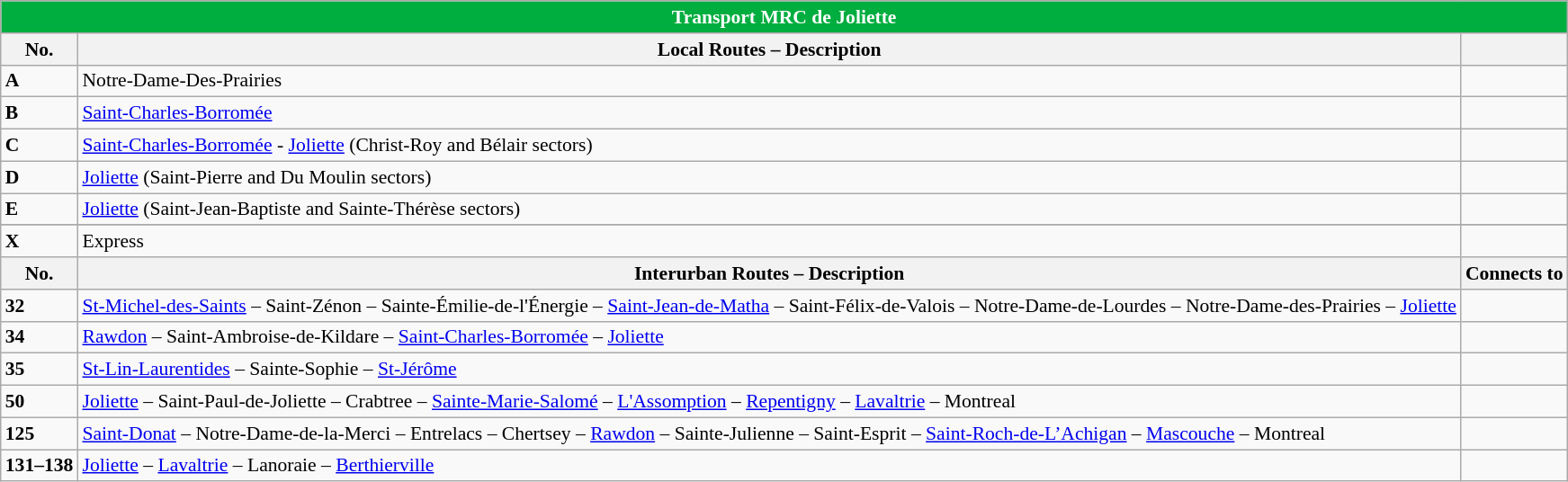<table class="wikitable" style="font-size:90%; border:1px;">
<tr>
<th colspan="3" style="background: #00AD3F; color:#FFFFFF;">Transport MRC de Joliette</th>
</tr>
<tr>
<th>No.</th>
<th>Local Routes – Description </th>
<th></th>
</tr>
<tr>
<td><strong>A</strong></td>
<td>Notre-Dame-Des-Prairies</td>
<td></td>
</tr>
<tr>
<td><strong>B</strong></td>
<td><a href='#'>Saint-Charles-Borromée</a></td>
<td></td>
</tr>
<tr>
<td><strong>C</strong></td>
<td><a href='#'>Saint-Charles-Borromée</a> - <a href='#'>Joliette</a> (Christ-Roy and Bélair sectors)</td>
<td></td>
</tr>
<tr>
<td><strong>D</strong></td>
<td><a href='#'>Joliette</a> (Saint-Pierre and Du Moulin sectors)</td>
<td></td>
</tr>
<tr>
<td><strong>E</strong></td>
<td><a href='#'>Joliette</a> (Saint-Jean-Baptiste and Sainte-Thérèse sectors)</td>
<td></td>
</tr>
<tr>
</tr>
<tr>
<td><strong>X</strong></td>
<td>Express</td>
<td></td>
</tr>
<tr>
<th>No.</th>
<th>Interurban Routes – Description </th>
<th>Connects to</th>
</tr>
<tr>
<td><strong>32</strong></td>
<td><a href='#'>St-Michel-des-Saints</a> – Saint-Zénon – Sainte-Émilie-de-l'Énergie – <a href='#'>Saint-Jean-de-Matha</a> – Saint-Félix-de-Valois – Notre-Dame-de-Lourdes – Notre-Dame-des-Prairies – <a href='#'>Joliette</a></td>
<td></td>
</tr>
<tr>
<td><strong>34</strong></td>
<td><a href='#'>Rawdon</a> – Saint-Ambroise-de-Kildare – <a href='#'>Saint-Charles-Borromée</a> – <a href='#'>Joliette</a></td>
<td></td>
</tr>
<tr>
<td><strong>35</strong></td>
<td><a href='#'>St-Lin-Laurentides</a> – Sainte-Sophie – <a href='#'>St-Jérôme</a></td>
<td> </td>
</tr>
<tr>
<td><strong>50</strong></td>
<td><a href='#'>Joliette</a> – Saint-Paul-de-Joliette – Crabtree – <a href='#'>Sainte-Marie-Salomé</a> – <a href='#'>L'Assomption</a> – <a href='#'>Repentigny</a> – <a href='#'>Lavaltrie</a> – Montreal</td>
<td> </td>
</tr>
<tr>
<td><strong>125</strong></td>
<td><a href='#'>Saint-Donat</a> – Notre-Dame-de-la-Merci – Entrelacs – Chertsey – <a href='#'>Rawdon</a> – Sainte-Julienne – Saint-Esprit – <a href='#'>Saint-Roch-de-L’Achigan</a> – <a href='#'>Mascouche</a> – Montreal</td>
<td> </td>
</tr>
<tr>
<td><strong>131–138</strong></td>
<td><a href='#'>Joliette</a> – <a href='#'>Lavaltrie</a> – Lanoraie – <a href='#'>Berthierville</a></td>
<td></td>
</tr>
<tr>
</tr>
</table>
